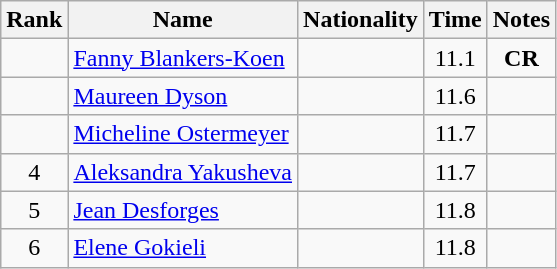<table class="wikitable sortable" style="text-align:center">
<tr>
<th>Rank</th>
<th>Name</th>
<th>Nationality</th>
<th>Time</th>
<th>Notes</th>
</tr>
<tr>
<td></td>
<td align=left><a href='#'>Fanny Blankers-Koen</a></td>
<td align=left></td>
<td>11.1</td>
<td><strong>CR</strong></td>
</tr>
<tr>
<td></td>
<td align=left><a href='#'>Maureen Dyson</a></td>
<td align=left></td>
<td>11.6</td>
<td></td>
</tr>
<tr>
<td></td>
<td align=left><a href='#'>Micheline Ostermeyer</a></td>
<td align=left></td>
<td>11.7</td>
<td></td>
</tr>
<tr>
<td>4</td>
<td align=left><a href='#'>Aleksandra Yakusheva</a></td>
<td align=left></td>
<td>11.7</td>
<td></td>
</tr>
<tr>
<td>5</td>
<td align=left><a href='#'>Jean Desforges</a></td>
<td align=left></td>
<td>11.8</td>
<td></td>
</tr>
<tr>
<td>6</td>
<td align=left><a href='#'>Elene Gokieli</a></td>
<td align=left></td>
<td>11.8</td>
<td></td>
</tr>
</table>
